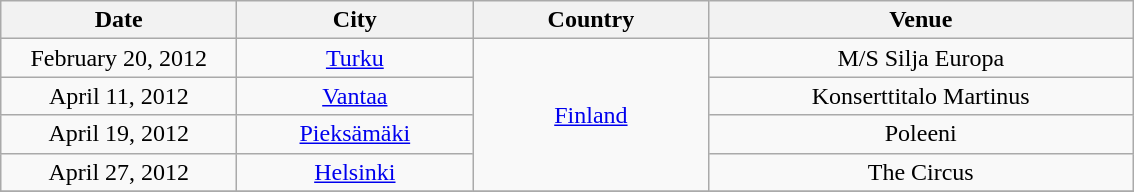<table class="wikitable" style="text-align:center;">
<tr>
<th width="150">Date</th>
<th width="150">City</th>
<th width="150">Country</th>
<th width="275">Venue</th>
</tr>
<tr>
<td>February 20, 2012</td>
<td><a href='#'>Turku</a></td>
<td rowspan="4"><a href='#'>Finland</a></td>
<td>M/S Silja Europa</td>
</tr>
<tr>
<td>April 11, 2012</td>
<td><a href='#'>Vantaa</a></td>
<td>Konserttitalo Martinus</td>
</tr>
<tr>
<td>April 19, 2012</td>
<td><a href='#'>Pieksämäki</a></td>
<td>Poleeni</td>
</tr>
<tr>
<td>April 27, 2012</td>
<td><a href='#'>Helsinki</a></td>
<td>The Circus</td>
</tr>
<tr>
</tr>
</table>
